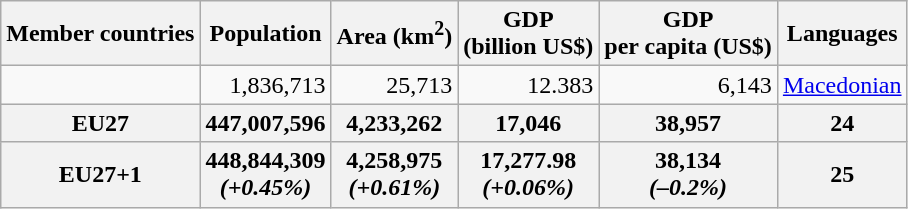<table class="wikitable" style="text-align:right;">
<tr>
<th>Member countries</th>
<th>Population</th>
<th>Area (km<sup>2</sup>)</th>
<th>GDP <br>(billion US$)</th>
<th>GDP <br>per capita (US$)</th>
<th>Languages</th>
</tr>
<tr>
<td style="text-align:left;"></td>
<td>1,836,713</td>
<td>25,713</td>
<td>12.383</td>
<td>6,143</td>
<td><a href='#'>Macedonian</a></td>
</tr>
<tr>
<th>EU27</th>
<th>447,007,596</th>
<th>4,233,262</th>
<th>17,046</th>
<th>38,957</th>
<th>24</th>
</tr>
<tr>
<th>EU27+1</th>
<th>448,844,309 <br> <em>(+0.45%)</em></th>
<th>4,258,975 <br> <em>(+0.61%)</em></th>
<th>17,277.98 <br> <em>(+0.06%)</em></th>
<th>38,134 <br> <em>(–0.2%)</em></th>
<th>25</th>
</tr>
</table>
